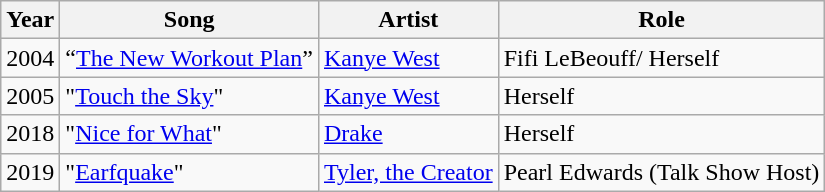<table class="wikitable sortable">
<tr>
<th>Year</th>
<th>Song</th>
<th>Artist</th>
<th>Role</th>
</tr>
<tr>
<td>2004</td>
<td>“<a href='#'>The New Workout Plan</a>”</td>
<td><a href='#'>Kanye West</a></td>
<td>Fifi LeBeouff/ Herself</td>
</tr>
<tr>
<td>2005</td>
<td>"<a href='#'>Touch the Sky</a>"</td>
<td><a href='#'>Kanye West</a></td>
<td>Herself</td>
</tr>
<tr>
<td>2018</td>
<td>"<a href='#'>Nice for What</a>"</td>
<td><a href='#'>Drake</a></td>
<td>Herself</td>
</tr>
<tr>
<td>2019</td>
<td>"<a href='#'>Earfquake</a>"</td>
<td><a href='#'>Tyler, the Creator</a></td>
<td>Pearl Edwards (Talk Show Host)</td>
</tr>
</table>
